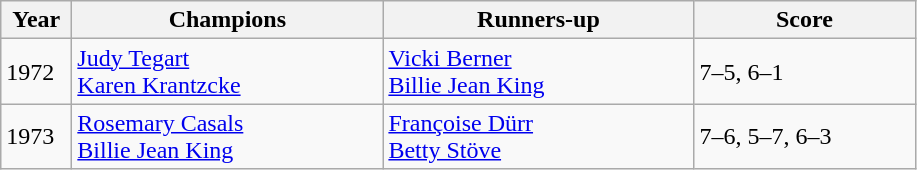<table class="wikitable">
<tr>
<th style="width:40px">Year</th>
<th style="width:200px">Champions</th>
<th style="width:200px">Runners-up</th>
<th style="width:140px" class="unsortable">Score</th>
</tr>
<tr>
<td>1972</td>
<td> <a href='#'>Judy Tegart</a> <br>  <a href='#'>Karen Krantzcke</a></td>
<td> <a href='#'>Vicki Berner</a> <br>  <a href='#'>Billie Jean King</a></td>
<td>7–5, 6–1</td>
</tr>
<tr>
<td>1973</td>
<td> <a href='#'>Rosemary Casals</a> <br>  <a href='#'>Billie Jean King</a></td>
<td> <a href='#'>Françoise Dürr</a> <br>  <a href='#'>Betty Stöve</a></td>
<td>7–6, 5–7, 6–3</td>
</tr>
</table>
